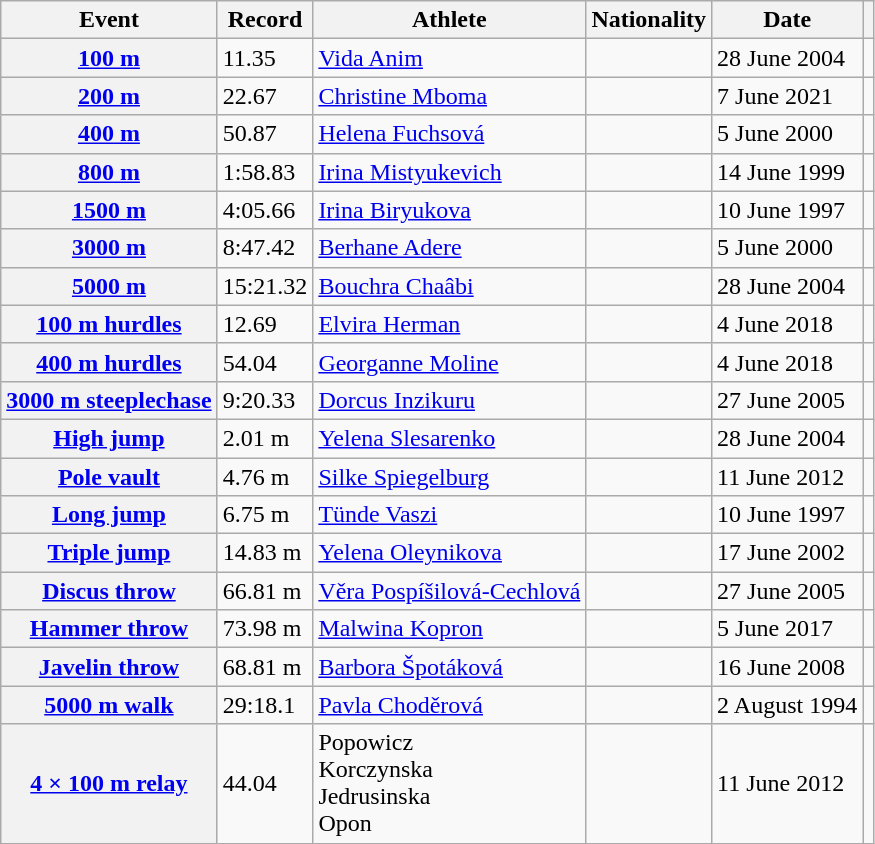<table class="wikitable plainrowheaders sticky-header">
<tr>
<th scope="col">Event</th>
<th scope="col">Record</th>
<th scope="col">Athlete</th>
<th scope="col">Nationality</th>
<th scope="col">Date</th>
<th scope="col"></th>
</tr>
<tr>
<th scope="row"><a href='#'>100 m</a></th>
<td>11.35</td>
<td><a href='#'>Vida Anim</a></td>
<td></td>
<td>28 June 2004</td>
<td></td>
</tr>
<tr>
<th scope="row"><a href='#'>200 m</a></th>
<td>22.67 </td>
<td><a href='#'>Christine Mboma</a></td>
<td></td>
<td>7 June 2021</td>
<td></td>
</tr>
<tr>
<th scope="row"><a href='#'>400 m</a></th>
<td>50.87</td>
<td><a href='#'>Helena Fuchsová</a></td>
<td></td>
<td>5 June 2000</td>
<td></td>
</tr>
<tr>
<th scope="row"><a href='#'>800 m</a></th>
<td>1:58.83</td>
<td><a href='#'>Irina Mistyukevich</a></td>
<td></td>
<td>14 June 1999</td>
<td></td>
</tr>
<tr>
<th scope="row"><a href='#'>1500 m</a></th>
<td>4:05.66</td>
<td><a href='#'>Irina Biryukova</a></td>
<td></td>
<td>10 June 1997</td>
<td></td>
</tr>
<tr>
<th scope="row"><a href='#'>3000 m</a></th>
<td>8:47.42</td>
<td><a href='#'>Berhane Adere</a></td>
<td></td>
<td>5 June 2000</td>
<td></td>
</tr>
<tr>
<th scope="row"><a href='#'>5000 m</a></th>
<td>15:21.32</td>
<td><a href='#'>Bouchra Chaâbi</a></td>
<td></td>
<td>28 June 2004</td>
<td></td>
</tr>
<tr>
<th scope="row"><a href='#'>100 m hurdles</a></th>
<td>12.69 </td>
<td><a href='#'>Elvira Herman</a></td>
<td></td>
<td>4 June 2018</td>
<td></td>
</tr>
<tr>
<th scope="row"><a href='#'>400 m hurdles</a></th>
<td>54.04</td>
<td><a href='#'>Georganne Moline</a></td>
<td></td>
<td>4 June 2018</td>
<td></td>
</tr>
<tr>
<th scope="row"><a href='#'>3000 m steeplechase</a></th>
<td>9:20.33</td>
<td><a href='#'>Dorcus Inzikuru</a></td>
<td></td>
<td>27 June 2005</td>
<td></td>
</tr>
<tr>
<th scope="row"><a href='#'>High jump</a></th>
<td>2.01 m</td>
<td><a href='#'>Yelena Slesarenko</a></td>
<td></td>
<td>28 June 2004</td>
<td></td>
</tr>
<tr>
<th scope="row"><a href='#'>Pole vault</a></th>
<td>4.76 m</td>
<td><a href='#'>Silke Spiegelburg</a></td>
<td></td>
<td>11 June 2012</td>
<td></td>
</tr>
<tr>
<th scope="row"><a href='#'>Long jump</a></th>
<td>6.75 m</td>
<td><a href='#'>Tünde Vaszi</a></td>
<td></td>
<td>10 June 1997</td>
<td></td>
</tr>
<tr>
<th scope="row"><a href='#'>Triple jump</a></th>
<td>14.83 m</td>
<td><a href='#'>Yelena Oleynikova</a></td>
<td></td>
<td>17 June 2002</td>
<td></td>
</tr>
<tr>
<th scope="row"><a href='#'>Discus throw</a></th>
<td>66.81 m</td>
<td><a href='#'>Věra Pospíšilová-Cechlová</a></td>
<td></td>
<td>27 June 2005</td>
<td></td>
</tr>
<tr>
<th scope="row"><a href='#'>Hammer throw</a></th>
<td>73.98 m</td>
<td><a href='#'>Malwina Kopron</a></td>
<td></td>
<td>5 June 2017</td>
<td></td>
</tr>
<tr>
<th scope="row"><a href='#'>Javelin throw</a></th>
<td>68.81 m</td>
<td><a href='#'>Barbora Špotáková</a></td>
<td></td>
<td>16 June 2008</td>
<td></td>
</tr>
<tr>
<th scope="row"><a href='#'>5000 m walk</a></th>
<td>29:18.1</td>
<td><a href='#'>Pavla Choděrová</a></td>
<td></td>
<td>2 August 1994</td>
<td></td>
</tr>
<tr>
<th scope="row"><a href='#'>4 × 100 m relay</a></th>
<td>44.04</td>
<td>Popowicz<br>Korczynska<br>Jedrusinska<br>Opon</td>
<td></td>
<td>11 June 2012</td>
<td></td>
</tr>
</table>
